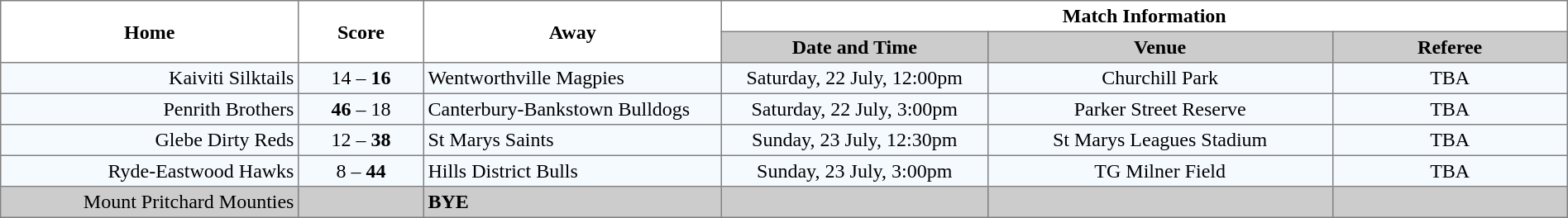<table width="100%" cellspacing="0" cellpadding="3" border="1" style="border-collapse:collapse;  text-align:center;">
<tr>
<th rowspan="2" width="19%">Home</th>
<th rowspan="2" width="8%">Score</th>
<th rowspan="2" width="19%">Away</th>
<th colspan="3">Match Information</th>
</tr>
<tr style="background:#CCCCCC">
<th width="17%">Date and Time</th>
<th width="22%">Venue</th>
<th width="50%">Referee</th>
</tr>
<tr style="text-align:center; background:#f5faff;">
<td align="right">Kaiviti Silktails </td>
<td>14 – <strong>16</strong></td>
<td align="left"> Wentworthville Magpies</td>
<td>Saturday, 22 July, 12:00pm</td>
<td>Churchill Park</td>
<td>TBA</td>
</tr>
<tr style="text-align:center; background:#f5faff;">
<td align="right">Penrith Brothers </td>
<td><strong>46</strong> – 18</td>
<td align="left"> Canterbury-Bankstown Bulldogs</td>
<td>Saturday, 22 July, 3:00pm</td>
<td>Parker Street Reserve</td>
<td>TBA</td>
</tr>
<tr style="text-align:center; background:#f5faff;">
<td align="right">Glebe Dirty Reds </td>
<td>12 – <strong>38</strong></td>
<td align="left"> St Marys Saints</td>
<td>Sunday, 23 July, 12:30pm</td>
<td>St Marys Leagues Stadium</td>
<td>TBA</td>
</tr>
<tr style="text-align:center; background:#f5faff;">
<td align="right">Ryde-Eastwood Hawks </td>
<td>8 – <strong>44</strong></td>
<td align="left"> Hills District Bulls</td>
<td>Sunday, 23 July, 3:00pm</td>
<td>TG Milner Field</td>
<td>TBA</td>
</tr>
<tr style="text-align:center; background:#CCCCCC;">
<td align="right">Mount Pritchard Mounties </td>
<td></td>
<td align="left"><strong>BYE</strong></td>
<td></td>
<td></td>
<td></td>
</tr>
</table>
